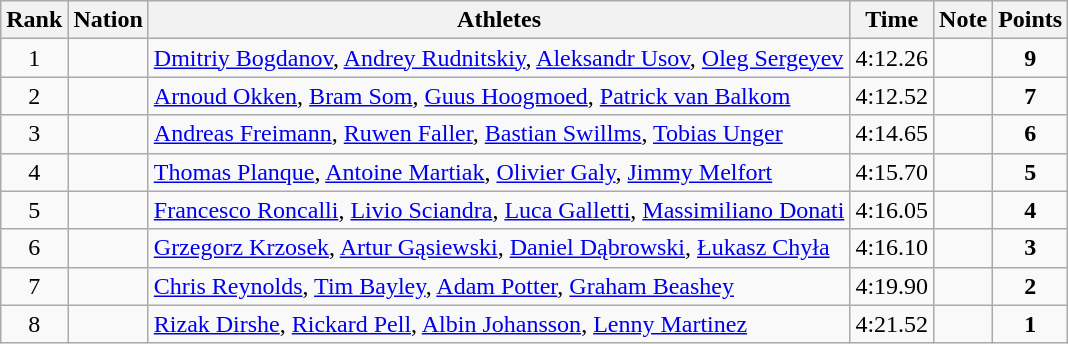<table class="wikitable sortable" style="text-align:center">
<tr>
<th>Rank</th>
<th>Nation</th>
<th>Athletes</th>
<th>Time</th>
<th>Note</th>
<th>Points</th>
</tr>
<tr>
<td>1</td>
<td align=left></td>
<td align=left><a href='#'>Dmitriy Bogdanov</a>, <a href='#'>Andrey Rudnitskiy</a>, <a href='#'>Aleksandr Usov</a>, <a href='#'>Oleg Sergeyev</a></td>
<td>4:12.26</td>
<td></td>
<td><strong>9</strong></td>
</tr>
<tr>
<td>2</td>
<td align=left></td>
<td align=left><a href='#'>Arnoud Okken</a>, <a href='#'>Bram Som</a>, <a href='#'>Guus Hoogmoed</a>, <a href='#'>Patrick van Balkom</a></td>
<td>4:12.52</td>
<td></td>
<td><strong>7</strong></td>
</tr>
<tr>
<td>3</td>
<td align=left></td>
<td align=left><a href='#'>Andreas Freimann</a>, <a href='#'>Ruwen Faller</a>, <a href='#'>Bastian Swillms</a>, <a href='#'>Tobias Unger</a></td>
<td>4:14.65</td>
<td></td>
<td><strong>6</strong></td>
</tr>
<tr>
<td>4</td>
<td align=left></td>
<td align=left><a href='#'>Thomas Planque</a>, <a href='#'>Antoine Martiak</a>, <a href='#'>Olivier Galy</a>, <a href='#'>Jimmy Melfort</a></td>
<td>4:15.70</td>
<td></td>
<td><strong>5</strong></td>
</tr>
<tr>
<td>5</td>
<td align=left></td>
<td align=left><a href='#'>Francesco Roncalli</a>, <a href='#'>Livio Sciandra</a>, <a href='#'>Luca Galletti</a>, <a href='#'>Massimiliano Donati</a></td>
<td>4:16.05</td>
<td></td>
<td><strong>4</strong></td>
</tr>
<tr>
<td>6</td>
<td align=left></td>
<td align=left><a href='#'>Grzegorz Krzosek</a>, <a href='#'>Artur Gąsiewski</a>, <a href='#'>Daniel Dąbrowski</a>, <a href='#'>Łukasz Chyła</a></td>
<td>4:16.10</td>
<td></td>
<td><strong>3</strong></td>
</tr>
<tr>
<td>7</td>
<td align=left></td>
<td align=left><a href='#'>Chris Reynolds</a>, <a href='#'>Tim Bayley</a>, <a href='#'>Adam Potter</a>, <a href='#'>Graham Beashey</a></td>
<td>4:19.90</td>
<td></td>
<td><strong>2</strong></td>
</tr>
<tr>
<td>8</td>
<td align=left></td>
<td align=left><a href='#'>Rizak Dirshe</a>, <a href='#'>Rickard Pell</a>, <a href='#'>Albin Johansson</a>, <a href='#'>Lenny Martinez</a></td>
<td>4:21.52</td>
<td></td>
<td><strong>1</strong></td>
</tr>
</table>
